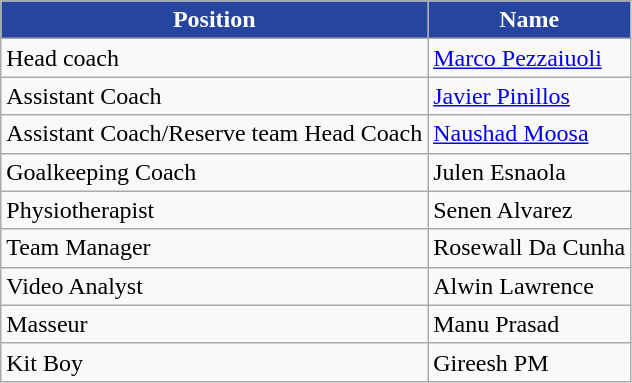<table class="wikitable">
<tr>
<th style=background-color:#2545A0;color:white>Position</th>
<th style=background-color:#2545A0;color:white>Name</th>
</tr>
<tr>
<td>Head coach</td>
<td> <a href='#'>Marco Pezzaiuoli</a></td>
</tr>
<tr>
<td>Assistant Coach</td>
<td> <a href='#'>Javier Pinillos</a></td>
</tr>
<tr>
<td>Assistant Coach/Reserve team Head Coach</td>
<td> <a href='#'>Naushad Moosa</a></td>
</tr>
<tr>
<td>Goalkeeping Coach</td>
<td> Julen Esnaola</td>
</tr>
<tr>
<td>Physiotherapist</td>
<td> Senen Alvarez</td>
</tr>
<tr>
<td>Team Manager</td>
<td> Rosewall Da Cunha</td>
</tr>
<tr>
<td>Video Analyst</td>
<td> Alwin Lawrence</td>
</tr>
<tr>
<td>Masseur</td>
<td> Manu Prasad</td>
</tr>
<tr>
<td>Kit Boy</td>
<td> Gireesh PM</td>
</tr>
</table>
